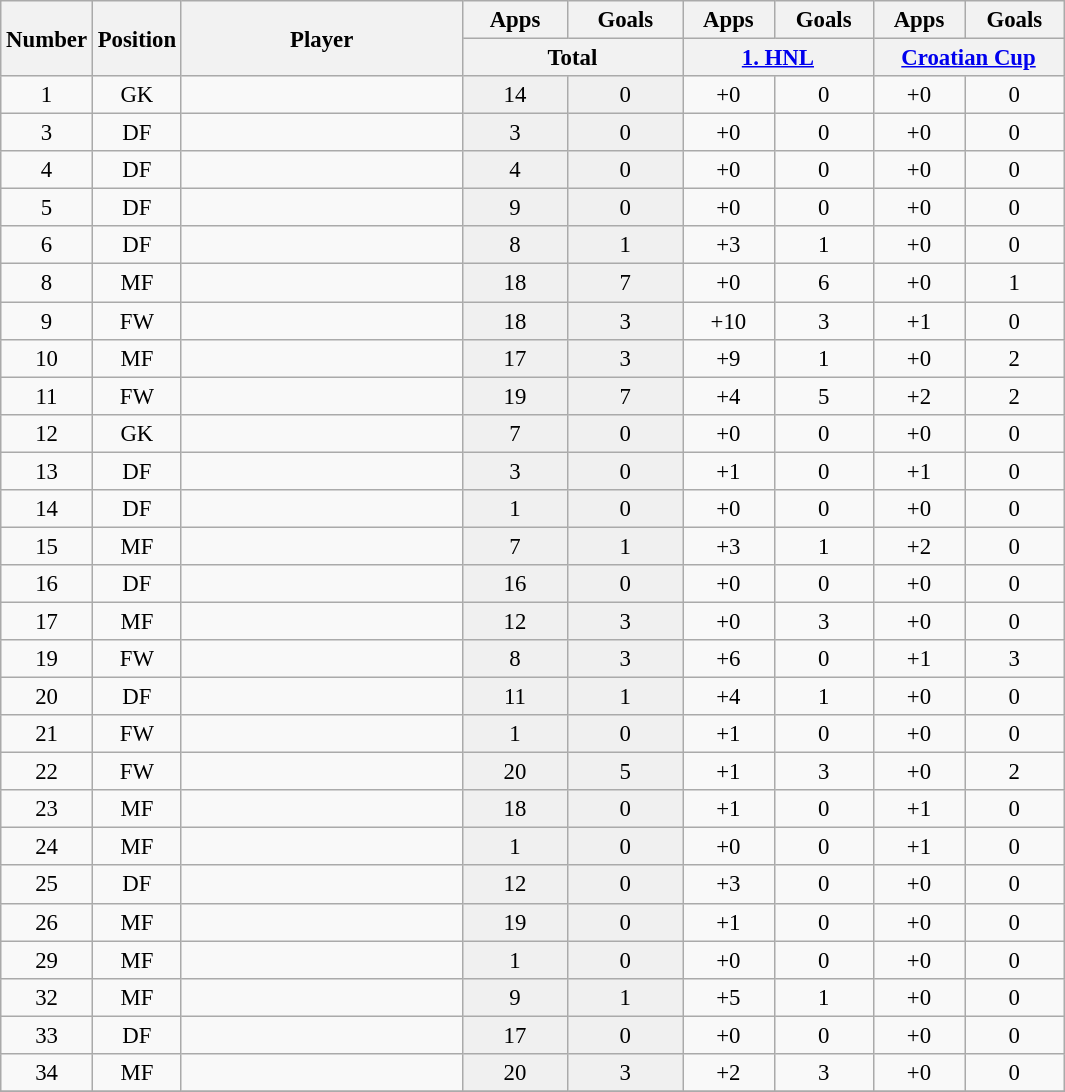<table class="wikitable sortable" style="font-size: 95%; text-align: center;">
<tr>
<th width=40  rowspan="2" align="center">Number</th>
<th width=40  rowspan="2" align="center">Position</th>
<th width=180 rowspan="2" align="center">Player</th>
<th>Apps</th>
<th>Goals</th>
<th>Apps</th>
<th>Goals</th>
<th>Apps</th>
<th>Goals</th>
</tr>
<tr>
<th class="unsortable" width=140 colspan="2" align="center">Total</th>
<th class="unsortable" width=120 colspan="2" align="center"><a href='#'>1. HNL</a></th>
<th class="unsortable" width=120 colspan="2" align="center"><a href='#'>Croatian Cup</a></th>
</tr>
<tr>
<td>1</td>
<td>GK</td>
<td style="text-align:left;"> </td>
<td style="background: #F0F0F0">14</td>
<td style="background: #F0F0F0">0</td>
<td>+0</td>
<td>0</td>
<td>+0</td>
<td>0</td>
</tr>
<tr>
<td>3</td>
<td>DF</td>
<td style="text-align:left;"> </td>
<td style="background: #F0F0F0">3</td>
<td style="background: #F0F0F0">0</td>
<td>+0</td>
<td>0</td>
<td>+0</td>
<td>0</td>
</tr>
<tr>
<td>4</td>
<td>DF</td>
<td style="text-align:left;"> </td>
<td style="background: #F0F0F0">4</td>
<td style="background: #F0F0F0">0</td>
<td>+0</td>
<td>0</td>
<td>+0</td>
<td>0</td>
</tr>
<tr>
<td>5</td>
<td>DF</td>
<td style="text-align:left;"> </td>
<td style="background: #F0F0F0">9</td>
<td style="background: #F0F0F0">0</td>
<td>+0</td>
<td>0</td>
<td>+0</td>
<td>0</td>
</tr>
<tr>
<td>6</td>
<td>DF</td>
<td style="text-align:left;"> </td>
<td style="background: #F0F0F0">8</td>
<td style="background: #F0F0F0">1</td>
<td>+3</td>
<td>1</td>
<td>+0</td>
<td>0</td>
</tr>
<tr>
<td>8</td>
<td>MF</td>
<td style="text-align:left;"> </td>
<td style="background: #F0F0F0">18</td>
<td style="background: #F0F0F0">7</td>
<td>+0</td>
<td>6</td>
<td>+0</td>
<td>1</td>
</tr>
<tr>
<td>9</td>
<td>FW</td>
<td style="text-align:left;"> </td>
<td style="background: #F0F0F0">18</td>
<td style="background: #F0F0F0">3</td>
<td>+10</td>
<td>3</td>
<td>+1</td>
<td>0</td>
</tr>
<tr>
<td>10</td>
<td>MF</td>
<td style="text-align:left;"> </td>
<td style="background: #F0F0F0">17</td>
<td style="background: #F0F0F0">3</td>
<td>+9</td>
<td>1</td>
<td>+0</td>
<td>2</td>
</tr>
<tr>
<td>11</td>
<td>FW</td>
<td style="text-align:left;"> </td>
<td style="background: #F0F0F0">19</td>
<td style="background: #F0F0F0">7</td>
<td>+4</td>
<td>5</td>
<td>+2</td>
<td>2</td>
</tr>
<tr>
<td>12</td>
<td>GK</td>
<td style="text-align:left;"> </td>
<td style="background: #F0F0F0">7</td>
<td style="background: #F0F0F0">0</td>
<td>+0</td>
<td>0</td>
<td>+0</td>
<td>0</td>
</tr>
<tr>
<td>13</td>
<td>DF</td>
<td style="text-align:left;"> </td>
<td style="background: #F0F0F0">3</td>
<td style="background: #F0F0F0">0</td>
<td>+1</td>
<td>0</td>
<td>+1</td>
<td>0</td>
</tr>
<tr>
<td>14</td>
<td>DF</td>
<td style="text-align:left;"> </td>
<td style="background: #F0F0F0">1</td>
<td style="background: #F0F0F0">0</td>
<td>+0</td>
<td>0</td>
<td>+0</td>
<td>0</td>
</tr>
<tr>
<td>15</td>
<td>MF</td>
<td style="text-align:left;"> </td>
<td style="background: #F0F0F0">7</td>
<td style="background: #F0F0F0">1</td>
<td>+3</td>
<td>1</td>
<td>+2</td>
<td>0</td>
</tr>
<tr>
<td>16</td>
<td>DF</td>
<td style="text-align:left;"> </td>
<td style="background: #F0F0F0">16</td>
<td style="background: #F0F0F0">0</td>
<td>+0</td>
<td>0</td>
<td>+0</td>
<td>0</td>
</tr>
<tr>
<td>17</td>
<td>MF</td>
<td style="text-align:left;"> </td>
<td style="background: #F0F0F0">12</td>
<td style="background: #F0F0F0">3</td>
<td>+0</td>
<td>3</td>
<td>+0</td>
<td>0</td>
</tr>
<tr>
<td>19</td>
<td>FW</td>
<td style="text-align:left;"> </td>
<td style="background: #F0F0F0">8</td>
<td style="background: #F0F0F0">3</td>
<td>+6</td>
<td>0</td>
<td>+1</td>
<td>3</td>
</tr>
<tr>
<td>20</td>
<td>DF</td>
<td style="text-align:left;"> </td>
<td style="background: #F0F0F0">11</td>
<td style="background: #F0F0F0">1</td>
<td>+4</td>
<td>1</td>
<td>+0</td>
<td>0</td>
</tr>
<tr>
<td>21</td>
<td>FW</td>
<td style="text-align:left;"> </td>
<td style="background: #F0F0F0">1</td>
<td style="background: #F0F0F0">0</td>
<td>+1</td>
<td>0</td>
<td>+0</td>
<td>0</td>
</tr>
<tr>
<td>22</td>
<td>FW</td>
<td style="text-align:left;"> </td>
<td style="background: #F0F0F0">20</td>
<td style="background: #F0F0F0">5</td>
<td>+1</td>
<td>3</td>
<td>+0</td>
<td>2</td>
</tr>
<tr>
<td>23</td>
<td>MF</td>
<td style="text-align:left;"> </td>
<td style="background: #F0F0F0">18</td>
<td style="background: #F0F0F0">0</td>
<td>+1</td>
<td>0</td>
<td>+1</td>
<td>0</td>
</tr>
<tr>
<td>24</td>
<td>MF</td>
<td style="text-align:left;"> </td>
<td style="background: #F0F0F0">1</td>
<td style="background: #F0F0F0">0</td>
<td>+0</td>
<td>0</td>
<td>+1</td>
<td>0</td>
</tr>
<tr>
<td>25</td>
<td>DF</td>
<td style="text-align:left;"> </td>
<td style="background: #F0F0F0">12</td>
<td style="background: #F0F0F0">0</td>
<td>+3</td>
<td>0</td>
<td>+0</td>
<td>0</td>
</tr>
<tr>
<td>26</td>
<td>MF</td>
<td style="text-align:left;"> </td>
<td style="background: #F0F0F0">19</td>
<td style="background: #F0F0F0">0</td>
<td>+1</td>
<td>0</td>
<td>+0</td>
<td>0</td>
</tr>
<tr>
<td>29</td>
<td>MF</td>
<td style="text-align:left;"> </td>
<td style="background: #F0F0F0">1</td>
<td style="background: #F0F0F0">0</td>
<td>+0</td>
<td>0</td>
<td>+0</td>
<td>0</td>
</tr>
<tr>
<td>32</td>
<td>MF</td>
<td style="text-align:left;"> </td>
<td style="background: #F0F0F0">9</td>
<td style="background: #F0F0F0">1</td>
<td>+5</td>
<td>1</td>
<td>+0</td>
<td>0</td>
</tr>
<tr>
<td>33</td>
<td>DF</td>
<td style="text-align:left;"> </td>
<td style="background: #F0F0F0">17</td>
<td style="background: #F0F0F0">0</td>
<td>+0</td>
<td>0</td>
<td>+0</td>
<td>0</td>
</tr>
<tr>
<td>34</td>
<td>MF</td>
<td style="text-align:left;"> </td>
<td style="background: #F0F0F0">20</td>
<td style="background: #F0F0F0">3</td>
<td>+2</td>
<td>3</td>
<td>+0</td>
<td>0</td>
</tr>
<tr>
</tr>
</table>
